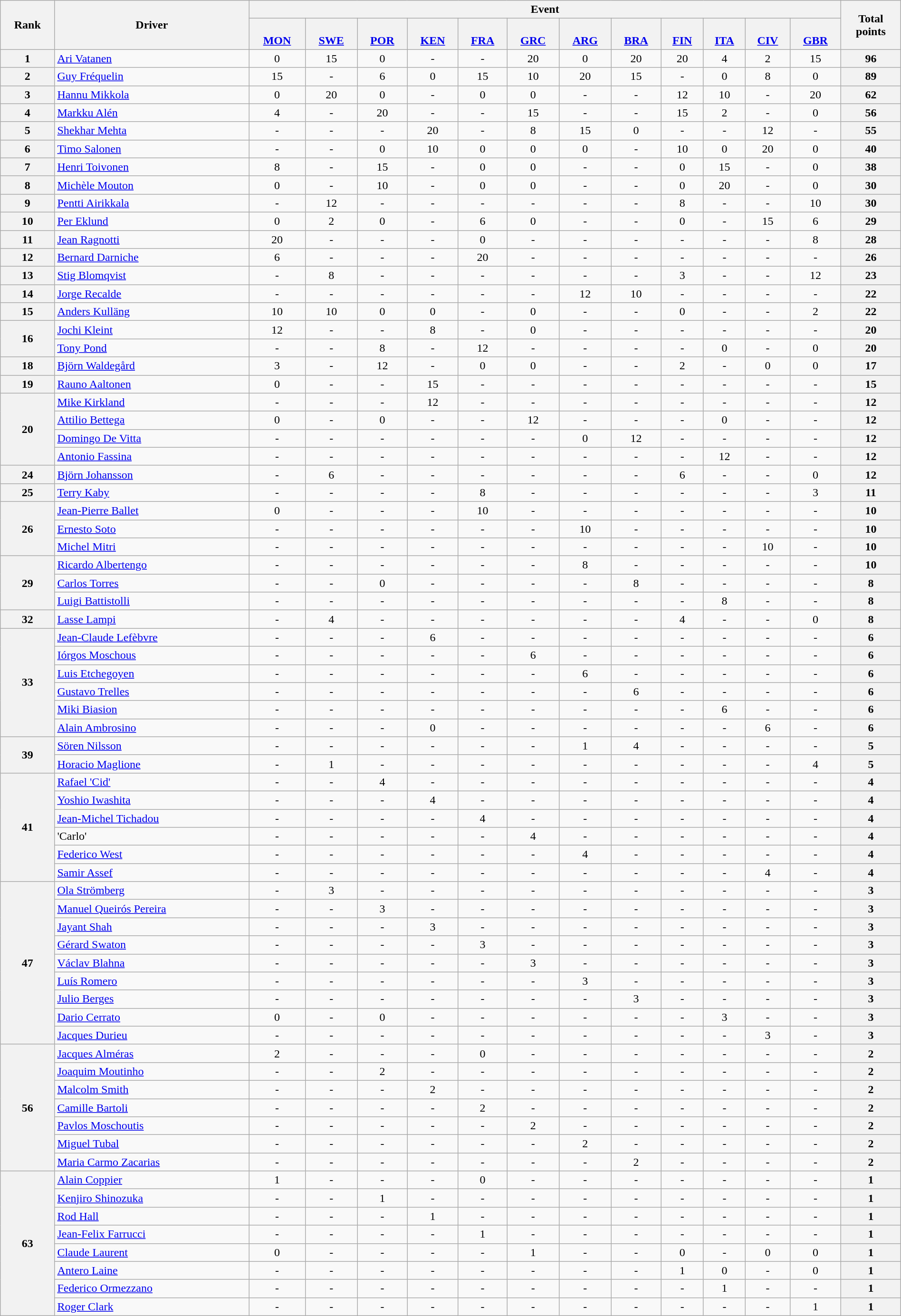<table class="wikitable" width=100% style="text-align:center;">
<tr>
<th rowspan=2>Rank</th>
<th rowspan=2>Driver</th>
<th colspan=12>Event</th>
<th rowspan=2>Total<br>points</th>
</tr>
<tr valign="bottom">
<th><br><a href='#'>MON</a></th>
<th><br><a href='#'>SWE</a></th>
<th><br><a href='#'>POR</a></th>
<th><br><a href='#'>KEN</a></th>
<th><br><a href='#'>FRA</a></th>
<th><br><a href='#'>GRC</a></th>
<th><br><a href='#'>ARG</a></th>
<th><br><a href='#'>BRA</a></th>
<th><br><a href='#'>FIN</a></th>
<th><br><a href='#'>ITA</a></th>
<th><br><a href='#'>CIV</a></th>
<th><br><a href='#'>GBR</a></th>
</tr>
<tr>
<th>1</th>
<td align=left> <a href='#'>Ari Vatanen</a></td>
<td>0</td>
<td>15</td>
<td>0</td>
<td>-</td>
<td>-</td>
<td>20</td>
<td>0</td>
<td>20</td>
<td>20</td>
<td>4</td>
<td>2</td>
<td>15</td>
<th>96</th>
</tr>
<tr>
<th>2</th>
<td align=left> <a href='#'>Guy Fréquelin</a></td>
<td>15</td>
<td>-</td>
<td>6</td>
<td>0</td>
<td>15</td>
<td>10</td>
<td>20</td>
<td>15</td>
<td>-</td>
<td>0</td>
<td>8</td>
<td>0</td>
<th>89</th>
</tr>
<tr>
<th>3</th>
<td align=left> <a href='#'>Hannu Mikkola</a></td>
<td>0</td>
<td>20</td>
<td>0</td>
<td>-</td>
<td>0</td>
<td>0</td>
<td>-</td>
<td>-</td>
<td>12</td>
<td>10</td>
<td>-</td>
<td>20</td>
<th>62</th>
</tr>
<tr>
<th>4</th>
<td align=left> <a href='#'>Markku Alén</a></td>
<td>4</td>
<td>-</td>
<td>20</td>
<td>-</td>
<td>-</td>
<td>15</td>
<td>-</td>
<td>-</td>
<td>15</td>
<td>2</td>
<td>-</td>
<td>0</td>
<th>56</th>
</tr>
<tr>
<th>5</th>
<td align=left> <a href='#'>Shekhar Mehta</a></td>
<td>-</td>
<td>-</td>
<td>-</td>
<td>20</td>
<td>-</td>
<td>8</td>
<td>15</td>
<td>0</td>
<td>-</td>
<td>-</td>
<td>12</td>
<td>-</td>
<th>55</th>
</tr>
<tr>
<th>6</th>
<td align=left> <a href='#'>Timo Salonen</a></td>
<td>-</td>
<td>-</td>
<td>0</td>
<td>10</td>
<td>0</td>
<td>0</td>
<td>0</td>
<td>-</td>
<td>10</td>
<td>0</td>
<td>20</td>
<td>0</td>
<th>40</th>
</tr>
<tr>
<th>7</th>
<td align=left> <a href='#'>Henri Toivonen</a></td>
<td>8</td>
<td>-</td>
<td>15</td>
<td>-</td>
<td>0</td>
<td>0</td>
<td>-</td>
<td>-</td>
<td>0</td>
<td>15</td>
<td>-</td>
<td>0</td>
<th>38</th>
</tr>
<tr>
<th>8</th>
<td align=left> <a href='#'>Michèle Mouton</a></td>
<td>0</td>
<td>-</td>
<td>10</td>
<td>-</td>
<td>0</td>
<td>0</td>
<td>-</td>
<td>-</td>
<td>0</td>
<td>20</td>
<td>-</td>
<td>0</td>
<th>30</th>
</tr>
<tr>
<th>9</th>
<td align=left> <a href='#'>Pentti Airikkala</a></td>
<td>-</td>
<td>12</td>
<td>-</td>
<td>-</td>
<td>-</td>
<td>-</td>
<td>-</td>
<td>-</td>
<td>8</td>
<td>-</td>
<td>-</td>
<td>10</td>
<th>30</th>
</tr>
<tr>
<th>10</th>
<td align=left> <a href='#'>Per Eklund</a></td>
<td>0</td>
<td>2</td>
<td>0</td>
<td>-</td>
<td>6</td>
<td>0</td>
<td>-</td>
<td>-</td>
<td>0</td>
<td>-</td>
<td>15</td>
<td>6</td>
<th>29</th>
</tr>
<tr>
<th>11</th>
<td align=left> <a href='#'>Jean Ragnotti</a></td>
<td>20</td>
<td>-</td>
<td>-</td>
<td>-</td>
<td>0</td>
<td>-</td>
<td>-</td>
<td>-</td>
<td>-</td>
<td>-</td>
<td>-</td>
<td>8</td>
<th>28</th>
</tr>
<tr>
<th>12</th>
<td align=left> <a href='#'>Bernard Darniche</a></td>
<td>6</td>
<td>-</td>
<td>-</td>
<td>-</td>
<td>20</td>
<td>-</td>
<td>-</td>
<td>-</td>
<td>-</td>
<td>-</td>
<td>-</td>
<td>-</td>
<th>26</th>
</tr>
<tr>
<th>13</th>
<td align=left> <a href='#'>Stig Blomqvist</a></td>
<td>-</td>
<td>8</td>
<td>-</td>
<td>-</td>
<td>-</td>
<td>-</td>
<td>-</td>
<td>-</td>
<td>3</td>
<td>-</td>
<td>-</td>
<td>12</td>
<th>23</th>
</tr>
<tr>
<th>14</th>
<td align=left> <a href='#'>Jorge Recalde</a></td>
<td>-</td>
<td>-</td>
<td>-</td>
<td>-</td>
<td>-</td>
<td>-</td>
<td>12</td>
<td>10</td>
<td>-</td>
<td>-</td>
<td>-</td>
<td>-</td>
<th>22</th>
</tr>
<tr>
<th>15</th>
<td align=left> <a href='#'>Anders Kulläng</a></td>
<td>10</td>
<td>10</td>
<td>0</td>
<td>0</td>
<td>-</td>
<td>0</td>
<td>-</td>
<td>-</td>
<td>0</td>
<td>-</td>
<td>-</td>
<td>2</td>
<th>22</th>
</tr>
<tr>
<th rowspan=2>16</th>
<td align=left> <a href='#'>Jochi Kleint</a></td>
<td>12</td>
<td>-</td>
<td>-</td>
<td>8</td>
<td>-</td>
<td>0</td>
<td>-</td>
<td>-</td>
<td>-</td>
<td>-</td>
<td>-</td>
<td>-</td>
<th>20</th>
</tr>
<tr>
<td align=left> <a href='#'>Tony Pond</a></td>
<td>-</td>
<td>-</td>
<td>8</td>
<td>-</td>
<td>12</td>
<td>-</td>
<td>-</td>
<td>-</td>
<td>-</td>
<td>0</td>
<td>-</td>
<td>0</td>
<th>20</th>
</tr>
<tr>
<th>18</th>
<td align=left> <a href='#'>Björn Waldegård</a></td>
<td>3</td>
<td>-</td>
<td>12</td>
<td>-</td>
<td>0</td>
<td>0</td>
<td>-</td>
<td>-</td>
<td>2</td>
<td>-</td>
<td>0</td>
<td>0</td>
<th>17</th>
</tr>
<tr>
<th>19</th>
<td align=left> <a href='#'>Rauno Aaltonen</a></td>
<td>0</td>
<td>-</td>
<td>-</td>
<td>15</td>
<td>-</td>
<td>-</td>
<td>-</td>
<td>-</td>
<td>-</td>
<td>-</td>
<td>-</td>
<td>-</td>
<th>15</th>
</tr>
<tr>
<th rowspan=4>20</th>
<td align=left> <a href='#'>Mike Kirkland</a></td>
<td>-</td>
<td>-</td>
<td>-</td>
<td>12</td>
<td>-</td>
<td>-</td>
<td>-</td>
<td>-</td>
<td>-</td>
<td>-</td>
<td>-</td>
<td>-</td>
<th>12</th>
</tr>
<tr>
<td align=left> <a href='#'>Attilio Bettega</a></td>
<td>0</td>
<td>-</td>
<td>0</td>
<td>-</td>
<td>-</td>
<td>12</td>
<td>-</td>
<td>-</td>
<td>-</td>
<td>0</td>
<td>-</td>
<td>-</td>
<th>12</th>
</tr>
<tr>
<td align=left> <a href='#'>Domingo De Vitta</a></td>
<td>-</td>
<td>-</td>
<td>-</td>
<td>-</td>
<td>-</td>
<td>-</td>
<td>0</td>
<td>12</td>
<td>-</td>
<td>-</td>
<td>-</td>
<td>-</td>
<th>12</th>
</tr>
<tr>
<td align=left> <a href='#'>Antonio Fassina</a></td>
<td>-</td>
<td>-</td>
<td>-</td>
<td>-</td>
<td>-</td>
<td>-</td>
<td>-</td>
<td>-</td>
<td>-</td>
<td>12</td>
<td>-</td>
<td>-</td>
<th>12</th>
</tr>
<tr>
<th>24</th>
<td align=left> <a href='#'>Björn Johansson</a></td>
<td>-</td>
<td>6</td>
<td>-</td>
<td>-</td>
<td>-</td>
<td>-</td>
<td>-</td>
<td>-</td>
<td>6</td>
<td>-</td>
<td>-</td>
<td>0</td>
<th>12</th>
</tr>
<tr>
<th>25</th>
<td align=left> <a href='#'>Terry Kaby</a></td>
<td>-</td>
<td>-</td>
<td>-</td>
<td>-</td>
<td>8</td>
<td>-</td>
<td>-</td>
<td>-</td>
<td>-</td>
<td>-</td>
<td>-</td>
<td>3</td>
<th>11</th>
</tr>
<tr>
<th rowspan=3>26</th>
<td align=left> <a href='#'>Jean-Pierre Ballet</a></td>
<td>0</td>
<td>-</td>
<td>-</td>
<td>-</td>
<td>10</td>
<td>-</td>
<td>-</td>
<td>-</td>
<td>-</td>
<td>-</td>
<td>-</td>
<td>-</td>
<th>10</th>
</tr>
<tr>
<td align=left> <a href='#'>Ernesto Soto</a></td>
<td>-</td>
<td>-</td>
<td>-</td>
<td>-</td>
<td>-</td>
<td>-</td>
<td>10</td>
<td>-</td>
<td>-</td>
<td>-</td>
<td>-</td>
<td>-</td>
<th>10</th>
</tr>
<tr>
<td align=left> <a href='#'>Michel Mitri</a></td>
<td>-</td>
<td>-</td>
<td>-</td>
<td>-</td>
<td>-</td>
<td>-</td>
<td>-</td>
<td>-</td>
<td>-</td>
<td>-</td>
<td>10</td>
<td>-</td>
<th>10</th>
</tr>
<tr>
<th rowspan=3>29</th>
<td align=left> <a href='#'>Ricardo Albertengo</a></td>
<td>-</td>
<td>-</td>
<td>-</td>
<td>-</td>
<td>-</td>
<td>-</td>
<td>8</td>
<td>-</td>
<td>-</td>
<td>-</td>
<td>-</td>
<td>-</td>
<th>10</th>
</tr>
<tr>
<td align=left> <a href='#'>Carlos Torres</a></td>
<td>-</td>
<td>-</td>
<td>0</td>
<td>-</td>
<td>-</td>
<td>-</td>
<td>-</td>
<td>8</td>
<td>-</td>
<td>-</td>
<td>-</td>
<td>-</td>
<th>8</th>
</tr>
<tr>
<td align=left> <a href='#'>Luigi Battistolli</a></td>
<td>-</td>
<td>-</td>
<td>-</td>
<td>-</td>
<td>-</td>
<td>-</td>
<td>-</td>
<td>-</td>
<td>-</td>
<td>8</td>
<td>-</td>
<td>-</td>
<th>8</th>
</tr>
<tr>
<th>32</th>
<td align=left> <a href='#'>Lasse Lampi</a></td>
<td>-</td>
<td>4</td>
<td>-</td>
<td>-</td>
<td>-</td>
<td>-</td>
<td>-</td>
<td>-</td>
<td>4</td>
<td>-</td>
<td>-</td>
<td>0</td>
<th>8</th>
</tr>
<tr>
<th rowspan=6>33</th>
<td align=left> <a href='#'>Jean-Claude Lefèbvre</a></td>
<td>-</td>
<td>-</td>
<td>-</td>
<td>6</td>
<td>-</td>
<td>-</td>
<td>-</td>
<td>-</td>
<td>-</td>
<td>-</td>
<td>-</td>
<td>-</td>
<th>6</th>
</tr>
<tr>
<td align=left> <a href='#'>Iórgos Moschous</a></td>
<td>-</td>
<td>-</td>
<td>-</td>
<td>-</td>
<td>-</td>
<td>6</td>
<td>-</td>
<td>-</td>
<td>-</td>
<td>-</td>
<td>-</td>
<td>-</td>
<th>6</th>
</tr>
<tr>
<td align=left> <a href='#'>Luis Etchegoyen</a></td>
<td>-</td>
<td>-</td>
<td>-</td>
<td>-</td>
<td>-</td>
<td>-</td>
<td>6</td>
<td>-</td>
<td>-</td>
<td>-</td>
<td>-</td>
<td>-</td>
<th>6</th>
</tr>
<tr>
<td align=left> <a href='#'>Gustavo Trelles</a></td>
<td>-</td>
<td>-</td>
<td>-</td>
<td>-</td>
<td>-</td>
<td>-</td>
<td>-</td>
<td>6</td>
<td>-</td>
<td>-</td>
<td>-</td>
<td>-</td>
<th>6</th>
</tr>
<tr>
<td align=left> <a href='#'>Miki Biasion</a></td>
<td>-</td>
<td>-</td>
<td>-</td>
<td>-</td>
<td>-</td>
<td>-</td>
<td>-</td>
<td>-</td>
<td>-</td>
<td>6</td>
<td>-</td>
<td>-</td>
<th>6</th>
</tr>
<tr>
<td align=left> <a href='#'>Alain Ambrosino</a></td>
<td>-</td>
<td>-</td>
<td>-</td>
<td>0</td>
<td>-</td>
<td>-</td>
<td>-</td>
<td>-</td>
<td>-</td>
<td>-</td>
<td>6</td>
<td>-</td>
<th>6</th>
</tr>
<tr>
<th rowspan=2>39</th>
<td align=left> <a href='#'>Sören Nilsson</a></td>
<td>-</td>
<td>-</td>
<td>-</td>
<td>-</td>
<td>-</td>
<td>-</td>
<td>1</td>
<td>4</td>
<td>-</td>
<td>-</td>
<td>-</td>
<td>-</td>
<th>5</th>
</tr>
<tr>
<td align=left> <a href='#'>Horacio Maglione</a></td>
<td>-</td>
<td>1</td>
<td>-</td>
<td>-</td>
<td>-</td>
<td>-</td>
<td>-</td>
<td>-</td>
<td>-</td>
<td>-</td>
<td>-</td>
<td>4</td>
<th>5</th>
</tr>
<tr>
<th rowspan=6>41</th>
<td align=left> <a href='#'>Rafael 'Cid'</a></td>
<td>-</td>
<td>-</td>
<td>4</td>
<td>-</td>
<td>-</td>
<td>-</td>
<td>-</td>
<td>-</td>
<td>-</td>
<td>-</td>
<td>-</td>
<td>-</td>
<th>4</th>
</tr>
<tr>
<td align=left> <a href='#'>Yoshio Iwashita</a></td>
<td>-</td>
<td>-</td>
<td>-</td>
<td>4</td>
<td>-</td>
<td>-</td>
<td>-</td>
<td>-</td>
<td>-</td>
<td>-</td>
<td>-</td>
<td>-</td>
<th>4</th>
</tr>
<tr>
<td align=left> <a href='#'>Jean-Michel Tichadou</a></td>
<td>-</td>
<td>-</td>
<td>-</td>
<td>-</td>
<td>4</td>
<td>-</td>
<td>-</td>
<td>-</td>
<td>-</td>
<td>-</td>
<td>-</td>
<td>-</td>
<th>4</th>
</tr>
<tr>
<td align=left> 'Carlo'</td>
<td>-</td>
<td>-</td>
<td>-</td>
<td>-</td>
<td>-</td>
<td>4</td>
<td>-</td>
<td>-</td>
<td>-</td>
<td>-</td>
<td>-</td>
<td>-</td>
<th>4</th>
</tr>
<tr>
<td align=left> <a href='#'>Federico West</a></td>
<td>-</td>
<td>-</td>
<td>-</td>
<td>-</td>
<td>-</td>
<td>-</td>
<td>4</td>
<td>-</td>
<td>-</td>
<td>-</td>
<td>-</td>
<td>-</td>
<th>4</th>
</tr>
<tr>
<td align=left> <a href='#'>Samir Assef</a></td>
<td>-</td>
<td>-</td>
<td>-</td>
<td>-</td>
<td>-</td>
<td>-</td>
<td>-</td>
<td>-</td>
<td>-</td>
<td>-</td>
<td>4</td>
<td>-</td>
<th>4</th>
</tr>
<tr>
<th rowspan=9>47</th>
<td align=left> <a href='#'>Ola Strömberg</a></td>
<td>-</td>
<td>3</td>
<td>-</td>
<td>-</td>
<td>-</td>
<td>-</td>
<td>-</td>
<td>-</td>
<td>-</td>
<td>-</td>
<td>-</td>
<td>-</td>
<th>3</th>
</tr>
<tr>
<td align=left> <a href='#'>Manuel Queirós Pereira</a></td>
<td>-</td>
<td>-</td>
<td>3</td>
<td>-</td>
<td>-</td>
<td>-</td>
<td>-</td>
<td>-</td>
<td>-</td>
<td>-</td>
<td>-</td>
<td>-</td>
<th>3</th>
</tr>
<tr>
<td align=left> <a href='#'>Jayant Shah</a></td>
<td>-</td>
<td>-</td>
<td>-</td>
<td>3</td>
<td>-</td>
<td>-</td>
<td>-</td>
<td>-</td>
<td>-</td>
<td>-</td>
<td>-</td>
<td>-</td>
<th>3</th>
</tr>
<tr>
<td align=left> <a href='#'>Gérard Swaton</a></td>
<td>-</td>
<td>-</td>
<td>-</td>
<td>-</td>
<td>3</td>
<td>-</td>
<td>-</td>
<td>-</td>
<td>-</td>
<td>-</td>
<td>-</td>
<td>-</td>
<th>3</th>
</tr>
<tr>
<td align=left> <a href='#'>Václav Blahna</a></td>
<td>-</td>
<td>-</td>
<td>-</td>
<td>-</td>
<td>-</td>
<td>3</td>
<td>-</td>
<td>-</td>
<td>-</td>
<td>-</td>
<td>-</td>
<td>-</td>
<th>3</th>
</tr>
<tr>
<td align=left> <a href='#'>Luís Romero</a></td>
<td>-</td>
<td>-</td>
<td>-</td>
<td>-</td>
<td>-</td>
<td>-</td>
<td>3</td>
<td>-</td>
<td>-</td>
<td>-</td>
<td>-</td>
<td>-</td>
<th>3</th>
</tr>
<tr>
<td align=left> <a href='#'>Julio Berges</a></td>
<td>-</td>
<td>-</td>
<td>-</td>
<td>-</td>
<td>-</td>
<td>-</td>
<td>-</td>
<td>3</td>
<td>-</td>
<td>-</td>
<td>-</td>
<td>-</td>
<th>3</th>
</tr>
<tr>
<td align=left> <a href='#'>Dario Cerrato</a></td>
<td>0</td>
<td>-</td>
<td>0</td>
<td>-</td>
<td>-</td>
<td>-</td>
<td>-</td>
<td>-</td>
<td>-</td>
<td>3</td>
<td>-</td>
<td>-</td>
<th>3</th>
</tr>
<tr>
<td align=left> <a href='#'>Jacques Durieu</a></td>
<td>-</td>
<td>-</td>
<td>-</td>
<td>-</td>
<td>-</td>
<td>-</td>
<td>-</td>
<td>-</td>
<td>-</td>
<td>-</td>
<td>3</td>
<td>-</td>
<th>3</th>
</tr>
<tr>
<th rowspan=7>56</th>
<td align=left> <a href='#'>Jacques Alméras</a></td>
<td>2</td>
<td>-</td>
<td>-</td>
<td>-</td>
<td>0</td>
<td>-</td>
<td>-</td>
<td>-</td>
<td>-</td>
<td>-</td>
<td>-</td>
<td>-</td>
<th>2</th>
</tr>
<tr>
<td align=left> <a href='#'>Joaquim Moutinho</a></td>
<td>-</td>
<td>-</td>
<td>2</td>
<td>-</td>
<td>-</td>
<td>-</td>
<td>-</td>
<td>-</td>
<td>-</td>
<td>-</td>
<td>-</td>
<td>-</td>
<th>2</th>
</tr>
<tr>
<td align=left> <a href='#'>Malcolm Smith</a></td>
<td>-</td>
<td>-</td>
<td>-</td>
<td>2</td>
<td>-</td>
<td>-</td>
<td>-</td>
<td>-</td>
<td>-</td>
<td>-</td>
<td>-</td>
<td>-</td>
<th>2</th>
</tr>
<tr>
<td align=left> <a href='#'>Camille Bartoli</a></td>
<td>-</td>
<td>-</td>
<td>-</td>
<td>-</td>
<td>2</td>
<td>-</td>
<td>-</td>
<td>-</td>
<td>-</td>
<td>-</td>
<td>-</td>
<td>-</td>
<th>2</th>
</tr>
<tr>
<td align=left> <a href='#'>Pavlos Moschoutis</a></td>
<td>-</td>
<td>-</td>
<td>-</td>
<td>-</td>
<td>-</td>
<td>2</td>
<td>-</td>
<td>-</td>
<td>-</td>
<td>-</td>
<td>-</td>
<td>-</td>
<th>2</th>
</tr>
<tr>
<td align=left> <a href='#'>Miguel Tubal</a></td>
<td>-</td>
<td>-</td>
<td>-</td>
<td>-</td>
<td>-</td>
<td>-</td>
<td>2</td>
<td>-</td>
<td>-</td>
<td>-</td>
<td>-</td>
<td>-</td>
<th>2</th>
</tr>
<tr>
<td align=left> <a href='#'>Maria Carmo Zacarias</a></td>
<td>-</td>
<td>-</td>
<td>-</td>
<td>-</td>
<td>-</td>
<td>-</td>
<td>-</td>
<td>2</td>
<td>-</td>
<td>-</td>
<td>-</td>
<td>-</td>
<th>2</th>
</tr>
<tr>
<th rowspan=8>63</th>
<td align=left> <a href='#'>Alain Coppier</a></td>
<td>1</td>
<td>-</td>
<td>-</td>
<td>-</td>
<td>0</td>
<td>-</td>
<td>-</td>
<td>-</td>
<td>-</td>
<td>-</td>
<td>-</td>
<td>-</td>
<th>1</th>
</tr>
<tr>
<td align=left> <a href='#'>Kenjiro Shinozuka</a></td>
<td>-</td>
<td>-</td>
<td>1</td>
<td>-</td>
<td>-</td>
<td>-</td>
<td>-</td>
<td>-</td>
<td>-</td>
<td>-</td>
<td>-</td>
<td>-</td>
<th>1</th>
</tr>
<tr>
<td align=left> <a href='#'>Rod Hall</a></td>
<td>-</td>
<td>-</td>
<td>-</td>
<td>1</td>
<td>-</td>
<td>-</td>
<td>-</td>
<td>-</td>
<td>-</td>
<td>-</td>
<td>-</td>
<td>-</td>
<th>1</th>
</tr>
<tr>
<td align=left> <a href='#'>Jean-Felix Farrucci</a></td>
<td>-</td>
<td>-</td>
<td>-</td>
<td>-</td>
<td>1</td>
<td>-</td>
<td>-</td>
<td>-</td>
<td>-</td>
<td>-</td>
<td>-</td>
<td>-</td>
<th>1</th>
</tr>
<tr>
<td align=left> <a href='#'>Claude Laurent</a></td>
<td>0</td>
<td>-</td>
<td>-</td>
<td>-</td>
<td>-</td>
<td>1</td>
<td>-</td>
<td>-</td>
<td>0</td>
<td>-</td>
<td>0</td>
<td>0</td>
<th>1</th>
</tr>
<tr>
<td align=left> <a href='#'>Antero Laine</a></td>
<td>-</td>
<td>-</td>
<td>-</td>
<td>-</td>
<td>-</td>
<td>-</td>
<td>-</td>
<td>-</td>
<td>1</td>
<td>0</td>
<td>-</td>
<td>0</td>
<th>1</th>
</tr>
<tr>
<td align=left> <a href='#'>Federico Ormezzano</a></td>
<td>-</td>
<td>-</td>
<td>-</td>
<td>-</td>
<td>-</td>
<td>-</td>
<td>-</td>
<td>-</td>
<td>-</td>
<td>1</td>
<td>-</td>
<td>-</td>
<th>1</th>
</tr>
<tr>
<td align=left> <a href='#'>Roger Clark</a></td>
<td>-</td>
<td>-</td>
<td>-</td>
<td>-</td>
<td>-</td>
<td>-</td>
<td>-</td>
<td>-</td>
<td>-</td>
<td>-</td>
<td>-</td>
<td>1</td>
<th>1</th>
</tr>
</table>
